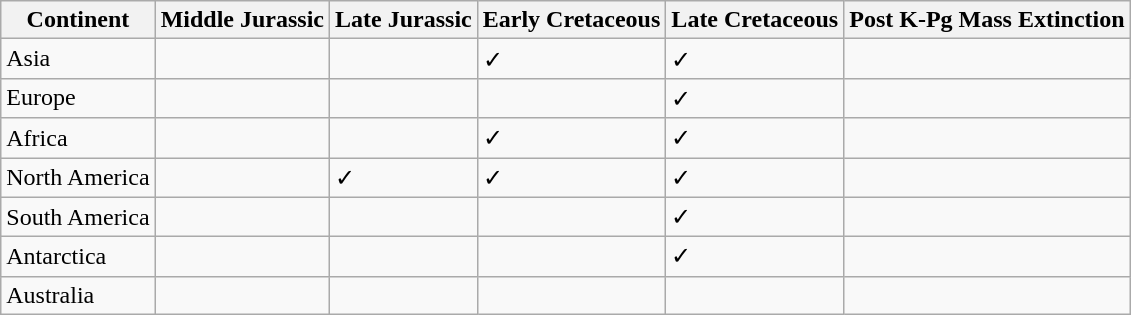<table class="wikitable mw-collapsible">
<tr>
<th>Continent</th>
<th>Middle Jurassic</th>
<th>Late Jurassic</th>
<th>Early Cretaceous</th>
<th>Late Cretaceous</th>
<th>Post K-Pg Mass Extinction</th>
</tr>
<tr>
<td>Asia</td>
<td></td>
<td></td>
<td>✓</td>
<td>✓</td>
<td></td>
</tr>
<tr>
<td>Europe</td>
<td></td>
<td></td>
<td></td>
<td>✓</td>
<td></td>
</tr>
<tr>
<td>Africa</td>
<td></td>
<td></td>
<td>✓</td>
<td>✓</td>
<td></td>
</tr>
<tr>
<td>North America</td>
<td></td>
<td>✓</td>
<td>✓</td>
<td>✓</td>
<td></td>
</tr>
<tr>
<td>South America</td>
<td></td>
<td></td>
<td></td>
<td>✓</td>
<td></td>
</tr>
<tr>
<td>Antarctica</td>
<td></td>
<td></td>
<td></td>
<td>✓</td>
<td></td>
</tr>
<tr>
<td>Australia</td>
<td></td>
<td></td>
<td></td>
<td></td>
<td></td>
</tr>
</table>
